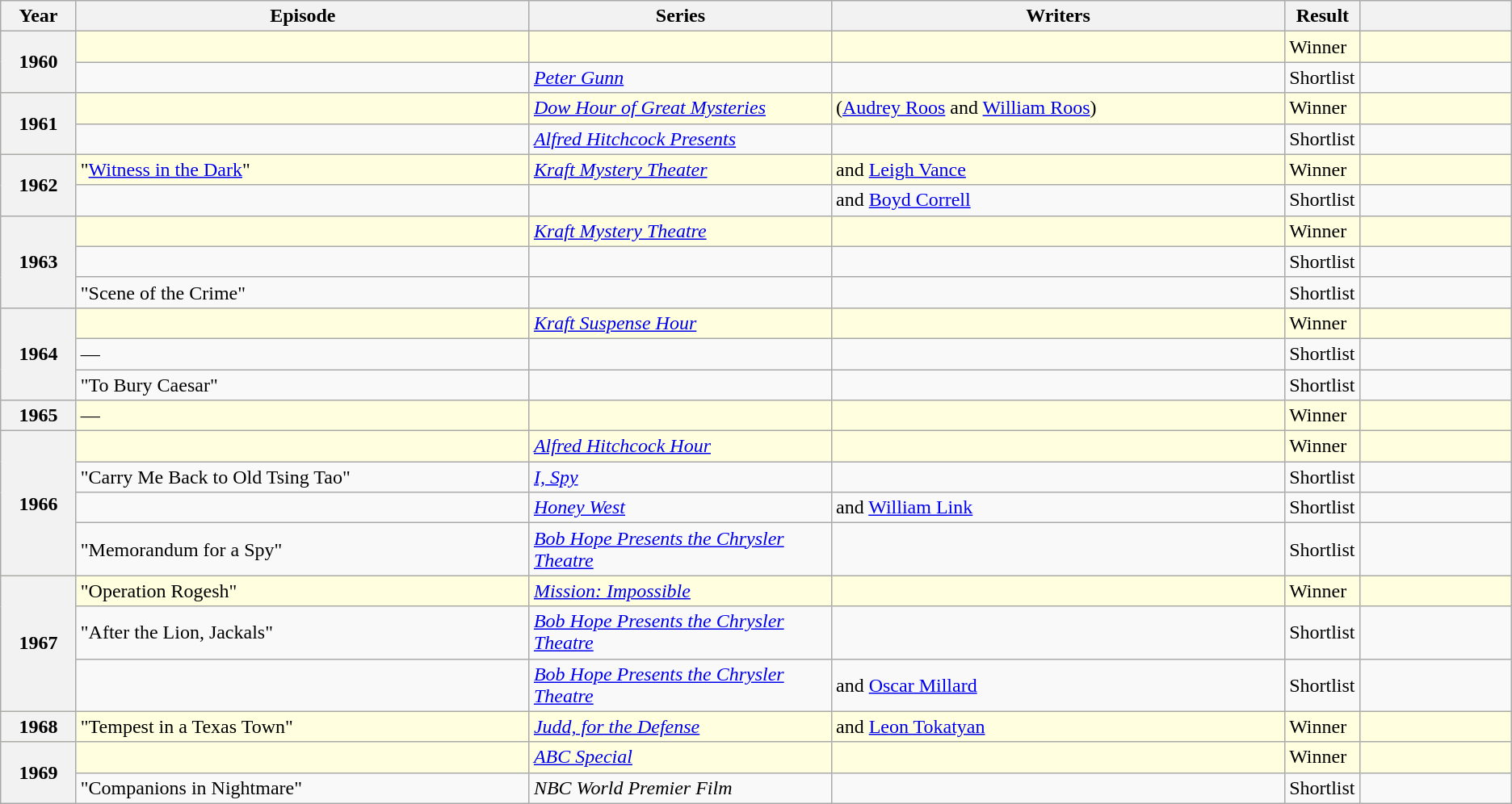<table class="wikitable sortable" style="wdith:100%">
<tr>
<th scope="col" width="5%">Year</th>
<th scope="col" width="30%">Episode</th>
<th scope="col" width="20%">Series</th>
<th scope="col" width="30%">Writers</th>
<th scope="col" width="5%">Result</th>
<th></th>
</tr>
<tr style="background:lightyellow;">
<th rowspan="2">1960</th>
<td></td>
<td></td>
<td></td>
<td>Winner</td>
<td></td>
</tr>
<tr>
<td></td>
<td><em><a href='#'>Peter Gunn</a></em></td>
<td></td>
<td>Shortlist</td>
<td></td>
</tr>
<tr style="background:lightyellow;">
<th rowspan="2"><strong>1961</strong></th>
<td></td>
<td><em><a href='#'>Dow Hour of Great Mysteries</a></em></td>
<td> (<a href='#'>Audrey Roos</a> and <a href='#'>William Roos</a>)</td>
<td>Winner</td>
<td></td>
</tr>
<tr>
<td></td>
<td><em><a href='#'>Alfred Hitchcock Presents</a></em></td>
<td></td>
<td>Shortlist</td>
<td></td>
</tr>
<tr style="background:lightyellow;">
<th rowspan="2"><strong>1962</strong></th>
<td>"<a href='#'>Witness in the Dark</a>"</td>
<td><em><a href='#'>Kraft Mystery Theater</a></em></td>
<td> and <a href='#'>Leigh Vance</a></td>
<td>Winner</td>
<td></td>
</tr>
<tr>
<td></td>
<td></td>
<td> and <a href='#'>Boyd Correll</a></td>
<td>Shortlist</td>
<td></td>
</tr>
<tr style="background:lightyellow;">
<th rowspan="3"><strong>1963</strong></th>
<td></td>
<td><em><a href='#'>Kraft Mystery Theatre</a></em></td>
<td></td>
<td>Winner</td>
<td></td>
</tr>
<tr>
<td></td>
<td></td>
<td></td>
<td>Shortlist</td>
<td></td>
</tr>
<tr>
<td>"Scene of the Crime"</td>
<td></td>
<td></td>
<td>Shortlist</td>
<td></td>
</tr>
<tr style="background:lightyellow;">
<th rowspan="3"><strong>1964</strong></th>
<td></td>
<td><em><a href='#'>Kraft Suspense Hour</a></em></td>
<td></td>
<td>Winner</td>
<td></td>
</tr>
<tr>
<td>—</td>
<td></td>
<td></td>
<td>Shortlist</td>
<td></td>
</tr>
<tr>
<td>"To Bury Caesar"</td>
<td></td>
<td></td>
<td>Shortlist</td>
<td></td>
</tr>
<tr style="background:lightyellow;">
<th>1965</th>
<td>—</td>
<td></td>
<td></td>
<td>Winner</td>
<td></td>
</tr>
<tr style="background:lightyellow;">
<th rowspan="4"><strong>1966</strong></th>
<td></td>
<td><em><a href='#'>Alfred Hitchcock Hour</a></em></td>
<td></td>
<td>Winner</td>
<td></td>
</tr>
<tr>
<td>"Carry Me Back to Old Tsing Tao"</td>
<td><em><a href='#'>I, Spy</a></em></td>
<td></td>
<td>Shortlist</td>
<td></td>
</tr>
<tr>
<td></td>
<td><em><a href='#'>Honey West</a></em></td>
<td> and <a href='#'>William Link</a></td>
<td>Shortlist</td>
<td></td>
</tr>
<tr>
<td>"Memorandum for a Spy"</td>
<td><em><a href='#'>Bob Hope Presents the Chrysler Theatre</a></em></td>
<td></td>
<td>Shortlist</td>
<td></td>
</tr>
<tr style="background:lightyellow;">
<th rowspan="3"><strong>1967</strong></th>
<td>"Operation Rogesh"</td>
<td><em><a href='#'>Mission: Impossible</a></em></td>
<td></td>
<td>Winner</td>
<td></td>
</tr>
<tr>
<td>"After the Lion, Jackals"</td>
<td><em><a href='#'>Bob Hope Presents the Chrysler Theatre</a></em></td>
<td></td>
<td>Shortlist</td>
<td></td>
</tr>
<tr>
<td></td>
<td><em><a href='#'>Bob Hope Presents the Chrysler Theatre</a></em></td>
<td> and <a href='#'>Oscar Millard</a></td>
<td>Shortlist</td>
<td></td>
</tr>
<tr style="background:lightyellow;">
<th><strong>1968</strong></th>
<td>"Tempest in a Texas Town"</td>
<td><em><a href='#'>Judd, for the Defense</a></em></td>
<td> and <a href='#'>Leon Tokatyan</a></td>
<td>Winner</td>
<td></td>
</tr>
<tr style="background:lightyellow;">
<th rowspan="2"><strong>1969</strong></th>
<td></td>
<td><em><a href='#'>ABC Special</a></em></td>
<td></td>
<td>Winner</td>
<td></td>
</tr>
<tr>
<td>"Companions in Nightmare"</td>
<td><em>NBC World Premier Film</em></td>
<td></td>
<td>Shortlist</td>
<td></td>
</tr>
</table>
